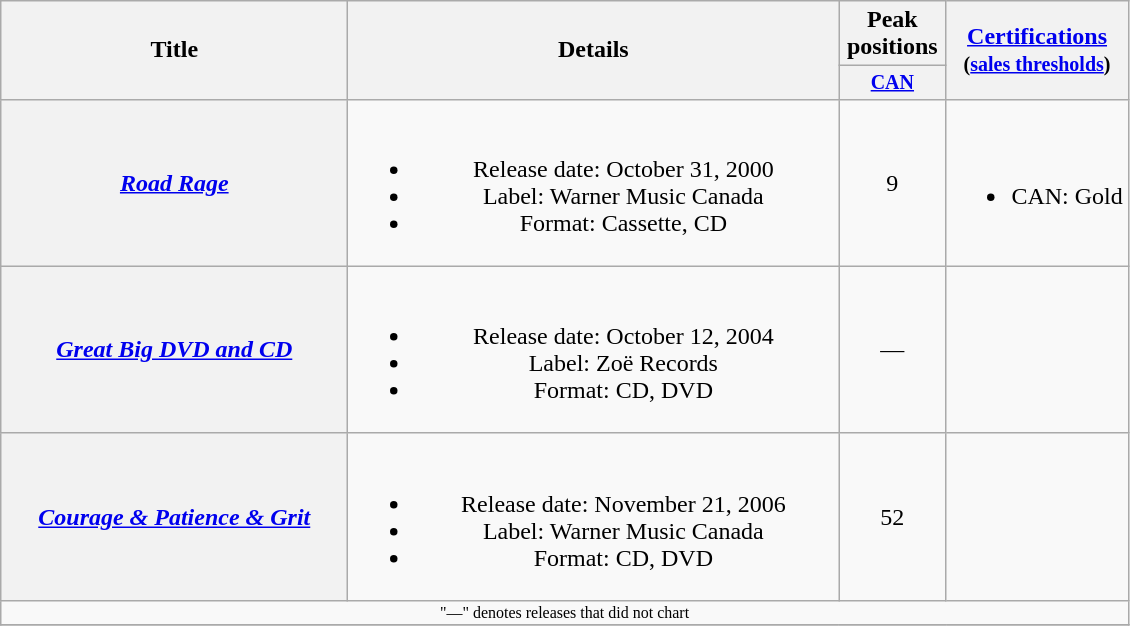<table class="wikitable plainrowheaders" style="text-align:center;">
<tr>
<th rowspan="2" style="width:14em;">Title</th>
<th rowspan="2" style="width:20em;">Details</th>
<th colspan="1">Peak positions</th>
<th rowspan="2"><a href='#'>Certifications</a><br><small>(<a href='#'>sales thresholds</a>)</small></th>
</tr>
<tr style="font-size:smaller;">
<th width="65"><a href='#'>CAN</a></th>
</tr>
<tr>
<th scope="row"><em><a href='#'>Road Rage</a></em></th>
<td><br><ul><li>Release date: October 31, 2000</li><li>Label: Warner Music Canada</li><li>Format: Cassette, CD</li></ul></td>
<td>9</td>
<td><br><ul><li>CAN: Gold</li></ul></td>
</tr>
<tr>
<th scope="row"><em><a href='#'>Great Big DVD and CD</a></em></th>
<td><br><ul><li>Release date: October 12, 2004</li><li>Label: Zoë Records</li><li>Format: CD, DVD</li></ul></td>
<td>—</td>
<td></td>
</tr>
<tr>
<th scope="row"><em><a href='#'>Courage & Patience & Grit</a></em></th>
<td><br><ul><li>Release date: November 21, 2006</li><li>Label: Warner Music Canada</li><li>Format: CD, DVD</li></ul></td>
<td>52</td>
<td></td>
</tr>
<tr>
<td colspan="4" style="font-size:8pt">"—" denotes releases that did not chart</td>
</tr>
<tr>
</tr>
</table>
